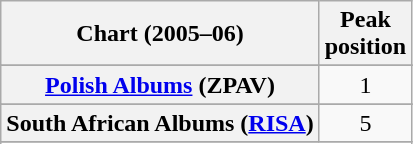<table class="wikitable sortable plainrowheaders" style="text-align:center">
<tr>
<th scope="col">Chart (2005–06)</th>
<th scope="col">Peak<br>position</th>
</tr>
<tr>
</tr>
<tr>
</tr>
<tr>
</tr>
<tr>
</tr>
<tr>
</tr>
<tr>
</tr>
<tr>
</tr>
<tr>
</tr>
<tr>
</tr>
<tr>
</tr>
<tr>
</tr>
<tr>
</tr>
<tr>
</tr>
<tr>
<th scope="row"><a href='#'>Polish Albums</a> (ZPAV)</th>
<td>1</td>
</tr>
<tr>
</tr>
<tr>
</tr>
<tr>
<th scope="row">South African Albums (<a href='#'>RISA</a>)</th>
<td>5</td>
</tr>
<tr>
</tr>
<tr>
</tr>
<tr>
</tr>
<tr>
</tr>
<tr>
</tr>
<tr>
</tr>
</table>
